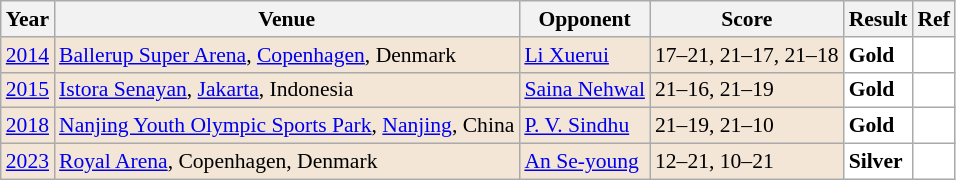<table class="sortable wikitable" style="font-size: 90%;">
<tr>
<th>Year</th>
<th>Venue</th>
<th>Opponent</th>
<th>Score</th>
<th>Result</th>
<th>Ref</th>
</tr>
<tr style="background:#F3E6D7">
<td align="center"><a href='#'>2014</a></td>
<td align="left"><a href='#'>Ballerup Super Arena</a>, <a href='#'>Copenhagen</a>, Denmark</td>
<td align="left"> <a href='#'>Li Xuerui</a></td>
<td align="left">17–21, 21–17, 21–18</td>
<td style="text-align:left; background:white"> <strong>Gold</strong></td>
<td style="text-align:center; background:white"></td>
</tr>
<tr style="background:#F3E6D7">
<td align="center"><a href='#'>2015</a></td>
<td align="left"><a href='#'>Istora Senayan</a>, <a href='#'>Jakarta</a>, Indonesia</td>
<td align="left"> <a href='#'>Saina Nehwal</a></td>
<td align="left">21–16, 21–19</td>
<td style="text-align:left; background:white"> <strong>Gold</strong></td>
<td style="text-align:center; background:white"></td>
</tr>
<tr style="background:#F3E6D7">
<td align="center"><a href='#'>2018</a></td>
<td align="left"><a href='#'>Nanjing Youth Olympic Sports Park</a>, <a href='#'>Nanjing</a>, China</td>
<td align="left"> <a href='#'>P. V. Sindhu</a></td>
<td align="left">21–19, 21–10</td>
<td style="text-align:left; background:white"> <strong>Gold</strong></td>
<td style="text-align:center; background:white"></td>
</tr>
<tr style="background:#F3E6D7">
<td align="center"><a href='#'>2023</a></td>
<td align="left"><a href='#'>Royal Arena</a>, Copenhagen, Denmark</td>
<td align="left"> <a href='#'>An Se-young</a></td>
<td align="left">12–21, 10–21</td>
<td style="text-align:left; background:white"> <strong>Silver</strong></td>
<td style="text-align:center; background:white"></td>
</tr>
</table>
